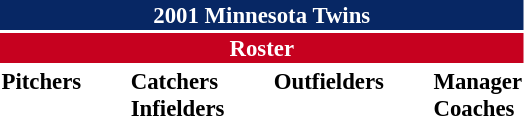<table class="toccolours" style="font-size: 95%;">
<tr>
<th colspan="10" style="background-color: #072764; color: #FFFFFF; text-align: center;">2001 Minnesota Twins</th>
</tr>
<tr>
<td colspan="10" style="background-color: #c6011f; color: white; text-align: center;"><strong>Roster</strong></td>
</tr>
<tr>
<td valign="top"><strong>Pitchers</strong><br>



















</td>
<td width="25px"></td>
<td valign="top"><strong>Catchers</strong><br>


<strong>Infielders</strong>








</td>
<td width="25px"></td>
<td valign="top"><strong>Outfielders</strong><br>







</td>
<td width="25px"></td>
<td valign="top"><strong>Manager</strong><br>
<strong>Coaches</strong>





</td>
</tr>
<tr>
</tr>
</table>
